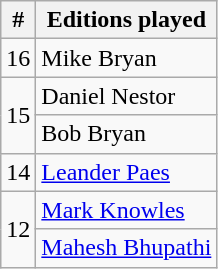<table class="wikitable" style="display:inline-table;">
<tr>
<th>#</th>
<th>Editions played</th>
</tr>
<tr>
<td style="text-align: center;">16</td>
<td> Mike Bryan</td>
</tr>
<tr>
<td rowspan="2" style="text-align: center;">15</td>
<td> Daniel Nestor</td>
</tr>
<tr>
<td> Bob Bryan</td>
</tr>
<tr>
<td style="text-align: center;">14</td>
<td> <a href='#'>Leander Paes</a></td>
</tr>
<tr>
<td rowspan="2" style="text-align: center;">12</td>
<td> <a href='#'>Mark Knowles</a></td>
</tr>
<tr>
<td> <a href='#'>Mahesh Bhupathi</a></td>
</tr>
</table>
